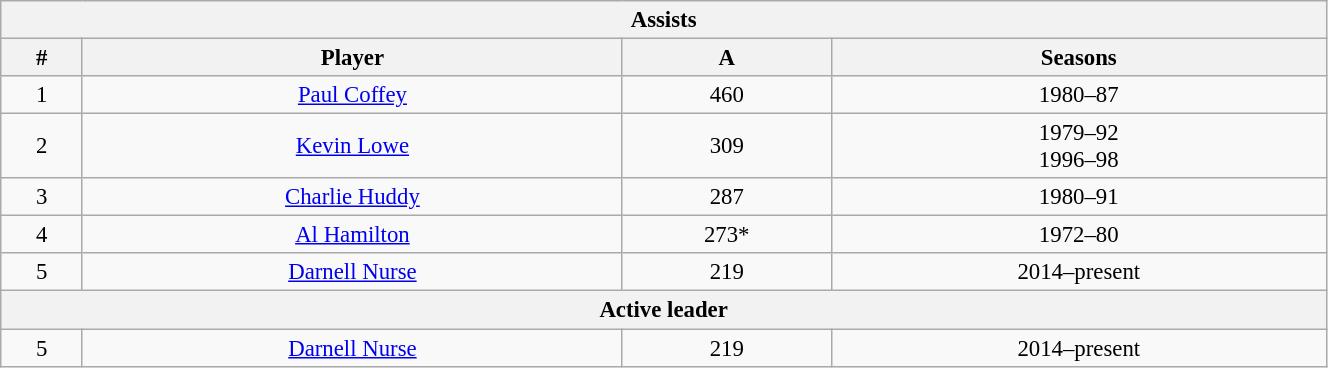<table class="wikitable" style="text-align: center; font-size: 95%" width="70%">
<tr>
<th colspan="4">Assists</th>
</tr>
<tr>
<th>#</th>
<th>Player</th>
<th>A</th>
<th>Seasons</th>
</tr>
<tr>
<td>1</td>
<td><a href='#'>Paul Coffey</a></td>
<td>460</td>
<td>1980–87</td>
</tr>
<tr>
<td>2</td>
<td><a href='#'>Kevin Lowe</a></td>
<td>309</td>
<td>1979–92<br>1996–98</td>
</tr>
<tr>
<td>3</td>
<td><a href='#'>Charlie Huddy</a></td>
<td>287</td>
<td>1980–91</td>
</tr>
<tr>
<td>4</td>
<td><a href='#'>Al Hamilton</a></td>
<td>273*</td>
<td>1972–80</td>
</tr>
<tr>
<td>5</td>
<td><a href='#'>Darnell Nurse</a></td>
<td>219</td>
<td>2014–present</td>
</tr>
<tr>
<th colspan="4">Active leader</th>
</tr>
<tr>
<td>5</td>
<td><a href='#'>Darnell Nurse</a></td>
<td>219</td>
<td>2014–present</td>
</tr>
</table>
